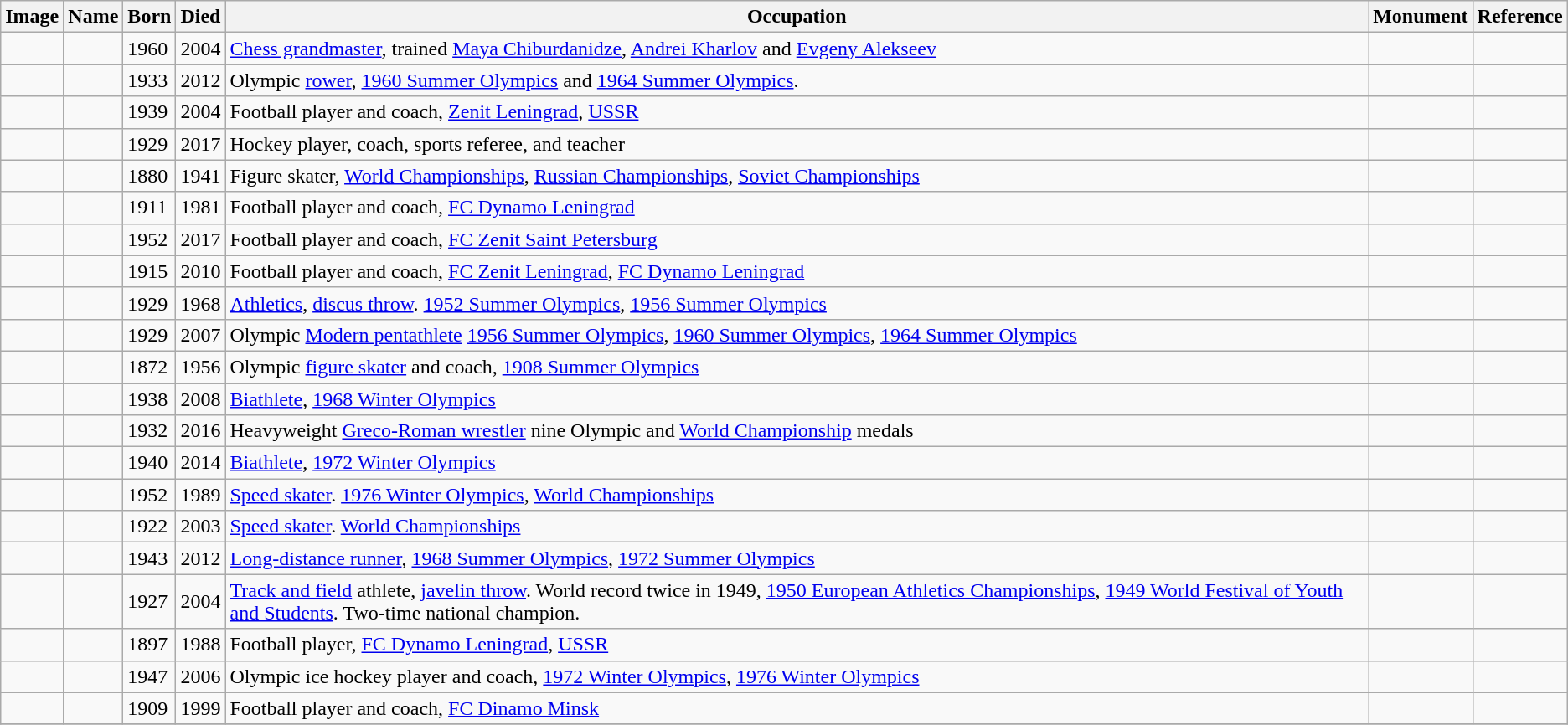<table class="wikitable sortable">
<tr>
<th class=unsortable>Image<br></th>
<th>Name<br></th>
<th>Born<br></th>
<th>Died<br></th>
<th class=unsortable>Occupation<br></th>
<th class=unsortable>Monument<br></th>
<th class=unsortable>Reference</th>
</tr>
<tr>
<td></td>
<td></td>
<td>1960</td>
<td>2004</td>
<td><a href='#'>Chess grandmaster</a>, trained <a href='#'>Maya Chiburdanidze</a>, <a href='#'>Andrei Kharlov</a> and <a href='#'>Evgeny Alekseev</a></td>
<td></td>
<td></td>
</tr>
<tr>
<td></td>
<td></td>
<td>1933</td>
<td>2012</td>
<td>Olympic <a href='#'>rower</a>, <a href='#'>1960 Summer Olympics</a> and <a href='#'>1964 Summer Olympics</a>.</td>
<td></td>
<td></td>
</tr>
<tr>
<td></td>
<td></td>
<td>1939</td>
<td>2004</td>
<td>Football player and coach, <a href='#'>Zenit Leningrad</a>, <a href='#'>USSR</a></td>
<td></td>
<td></td>
</tr>
<tr>
<td></td>
<td></td>
<td>1929</td>
<td>2017</td>
<td>Hockey player, coach, sports referee, and teacher</td>
<td></td>
<td></td>
</tr>
<tr>
<td></td>
<td></td>
<td>1880</td>
<td>1941</td>
<td>Figure skater, <a href='#'>World Championships</a>, <a href='#'>Russian Championships</a>, <a href='#'>Soviet Championships</a></td>
<td></td>
<td></td>
</tr>
<tr>
<td></td>
<td></td>
<td>1911</td>
<td>1981</td>
<td>Football player and coach, <a href='#'>FC Dynamo Leningrad</a></td>
<td></td>
<td></td>
</tr>
<tr>
<td></td>
<td></td>
<td>1952</td>
<td>2017</td>
<td>Football player and coach, <a href='#'>FC Zenit Saint Petersburg</a></td>
<td></td>
<td></td>
</tr>
<tr>
<td></td>
<td></td>
<td>1915</td>
<td>2010</td>
<td>Football player and coach, <a href='#'>FC Zenit Leningrad</a>, <a href='#'>FC Dynamo Leningrad</a></td>
<td></td>
<td></td>
</tr>
<tr>
<td></td>
<td></td>
<td>1929</td>
<td>1968</td>
<td><a href='#'>Athletics</a>, <a href='#'>discus throw</a>. <a href='#'>1952 Summer Olympics</a>, <a href='#'>1956 Summer Olympics</a></td>
<td></td>
<td></td>
</tr>
<tr>
<td></td>
<td></td>
<td>1929</td>
<td>2007</td>
<td>Olympic <a href='#'>Modern pentathlete</a> <a href='#'>1956 Summer Olympics</a>, <a href='#'>1960 Summer Olympics</a>, <a href='#'>1964 Summer Olympics</a></td>
<td></td>
<td></td>
</tr>
<tr>
<td></td>
<td></td>
<td>1872</td>
<td>1956</td>
<td>Olympic <a href='#'>figure skater</a> and coach, <a href='#'>1908 Summer Olympics</a></td>
<td></td>
<td></td>
</tr>
<tr>
<td></td>
<td></td>
<td>1938</td>
<td>2008</td>
<td><a href='#'>Biathlete</a>, <a href='#'>1968 Winter Olympics</a></td>
<td></td>
<td></td>
</tr>
<tr>
<td></td>
<td></td>
<td>1932</td>
<td>2016</td>
<td>Heavyweight <a href='#'>Greco-Roman wrestler</a> nine Olympic and <a href='#'>World Championship</a> medals</td>
<td></td>
<td></td>
</tr>
<tr>
<td></td>
<td></td>
<td>1940</td>
<td>2014</td>
<td><a href='#'>Biathlete</a>, <a href='#'>1972 Winter Olympics</a></td>
<td></td>
<td></td>
</tr>
<tr>
<td></td>
<td></td>
<td>1952</td>
<td>1989</td>
<td><a href='#'>Speed skater</a>. <a href='#'>1976 Winter Olympics</a>, <a href='#'>World Championships</a></td>
<td></td>
<td></td>
</tr>
<tr>
<td></td>
<td></td>
<td>1922</td>
<td>2003</td>
<td><a href='#'>Speed skater</a>. <a href='#'>World Championships</a></td>
<td></td>
<td></td>
</tr>
<tr>
<td></td>
<td></td>
<td>1943</td>
<td>2012</td>
<td><a href='#'>Long-distance runner</a>, <a href='#'>1968 Summer Olympics</a>, <a href='#'>1972 Summer Olympics</a></td>
<td></td>
<td></td>
</tr>
<tr>
<td></td>
<td></td>
<td>1927</td>
<td>2004</td>
<td><a href='#'>Track and field</a> athlete, <a href='#'>javelin throw</a>. World record twice in 1949, <a href='#'>1950 European Athletics Championships</a>, <a href='#'>1949 World Festival of Youth and Students</a>. Two-time national champion.</td>
<td></td>
<td></td>
</tr>
<tr>
<td></td>
<td></td>
<td>1897</td>
<td>1988</td>
<td>Football player, <a href='#'>FC Dynamo Leningrad</a>, <a href='#'>USSR</a></td>
<td></td>
<td></td>
</tr>
<tr>
<td></td>
<td></td>
<td>1947</td>
<td>2006</td>
<td>Olympic ice hockey player and coach, <a href='#'>1972 Winter Olympics</a>, <a href='#'>1976 Winter Olympics</a></td>
<td></td>
<td></td>
</tr>
<tr>
<td></td>
<td></td>
<td>1909</td>
<td>1999</td>
<td>Football player and coach, <a href='#'>FC Dinamo Minsk</a></td>
<td></td>
<td></td>
</tr>
<tr>
</tr>
</table>
